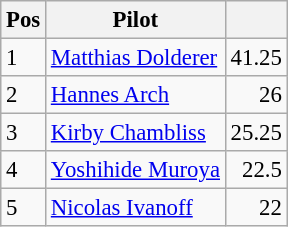<table class="wikitable" style="font-size: 95%;">
<tr>
<th>Pos</th>
<th>Pilot</th>
<th></th>
</tr>
<tr>
<td>1</td>
<td> <a href='#'>Matthias Dolderer</a></td>
<td align="right">41.25</td>
</tr>
<tr>
<td>2</td>
<td> <a href='#'>Hannes Arch</a></td>
<td align="right">26</td>
</tr>
<tr>
<td>3</td>
<td> <a href='#'>Kirby Chambliss</a></td>
<td align="right">25.25</td>
</tr>
<tr>
<td>4</td>
<td> <a href='#'>Yoshihide Muroya</a></td>
<td align="right">22.5</td>
</tr>
<tr>
<td>5</td>
<td> <a href='#'>Nicolas Ivanoff</a></td>
<td align="right">22</td>
</tr>
</table>
